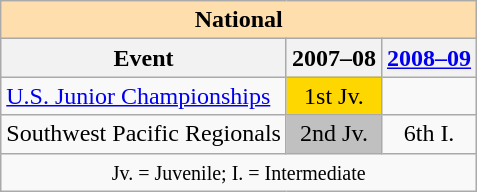<table class="wikitable" style="text-align:center">
<tr>
<th style="background-color: #ffdead; " colspan=3 align=center><strong>National</strong></th>
</tr>
<tr>
<th>Event</th>
<th>2007–08</th>
<th><a href='#'>2008–09</a></th>
</tr>
<tr>
<td align=left><a href='#'>U.S. Junior Championships</a></td>
<td bgcolor=gold>1st Jv.</td>
<td></td>
</tr>
<tr>
<td align=left>Southwest Pacific Regionals</td>
<td bgcolor=silver>2nd Jv.</td>
<td>6th I.</td>
</tr>
<tr>
<td colspan=3 align=center><small> Jv. = Juvenile; I. = Intermediate </small></td>
</tr>
</table>
